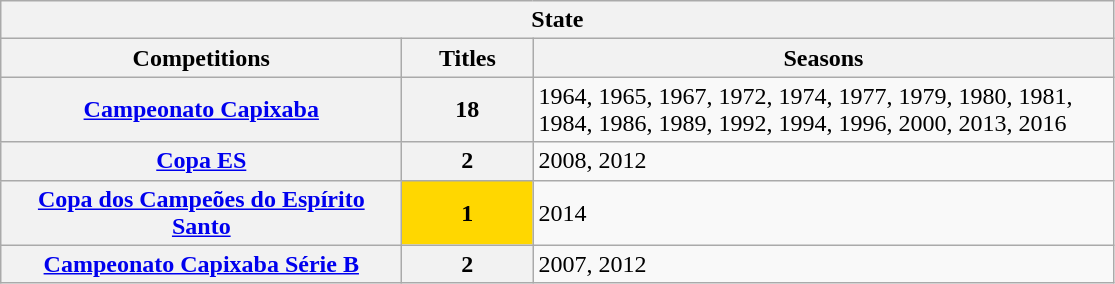<table class="wikitable">
<tr>
<th colspan="3">State</th>
</tr>
<tr>
<th style="width:260px">Competitions</th>
<th style="width:80px">Titles</th>
<th style="width:380px">Seasons</th>
</tr>
<tr>
<th style="text-align:center"><a href='#'>Campeonato Capixaba</a></th>
<th style="text-align:center"><strong>18</strong></th>
<td align="left">1964, 1965, 1967, 1972, 1974, 1977, 1979, 1980, 1981, 1984, 1986, 1989, 1992, 1994, 1996, 2000, 2013, 2016</td>
</tr>
<tr>
<th><a href='#'>Copa ES</a></th>
<th style="text-align:center"><strong>2</strong></th>
<td align="left">2008, 2012</td>
</tr>
<tr>
<th><a href='#'>Copa dos Campeões do Espírito Santo</a></th>
<td bgcolor="gold" style="text-align:center"><strong>1</strong></td>
<td align="left">2014</td>
</tr>
<tr>
<th><a href='#'>Campeonato Capixaba Série B</a></th>
<th style="text-align:center"><strong>2</strong></th>
<td align="left">2007, 2012</td>
</tr>
</table>
